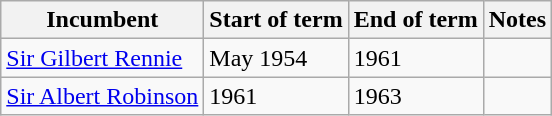<table class="wikitable">
<tr>
<th>Incumbent</th>
<th>Start of term</th>
<th>End of term</th>
<th>Notes</th>
</tr>
<tr>
<td><a href='#'>Sir Gilbert Rennie</a></td>
<td>May 1954</td>
<td>1961</td>
<td></td>
</tr>
<tr>
<td><a href='#'>Sir Albert Robinson</a></td>
<td>1961</td>
<td>1963</td>
<td></td>
</tr>
</table>
